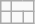<table class="wikitable sortable">
<tr>
<td></td>
</tr>
<tr>
<td></td>
<td></td>
<td></td>
</tr>
</table>
